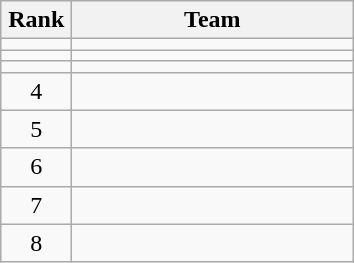<table class="wikitable" style="text-align: center;">
<tr>
<th width=40>Rank</th>
<th width=180>Team</th>
</tr>
<tr align=center>
<td></td>
<td style="text-align:left;"></td>
</tr>
<tr align=center>
<td></td>
<td style="text-align:left;"></td>
</tr>
<tr align=center>
<td></td>
<td style="text-align:left;"></td>
</tr>
<tr align=center>
<td>4</td>
<td style="text-align:left;"></td>
</tr>
<tr align=center>
<td>5</td>
<td style="text-align:left;"></td>
</tr>
<tr align=center>
<td>6</td>
<td style="text-align:left;"></td>
</tr>
<tr align=center>
<td>7</td>
<td style="text-align:left;"></td>
</tr>
<tr align=center>
<td>8</td>
<td style="text-align:left;"></td>
</tr>
</table>
